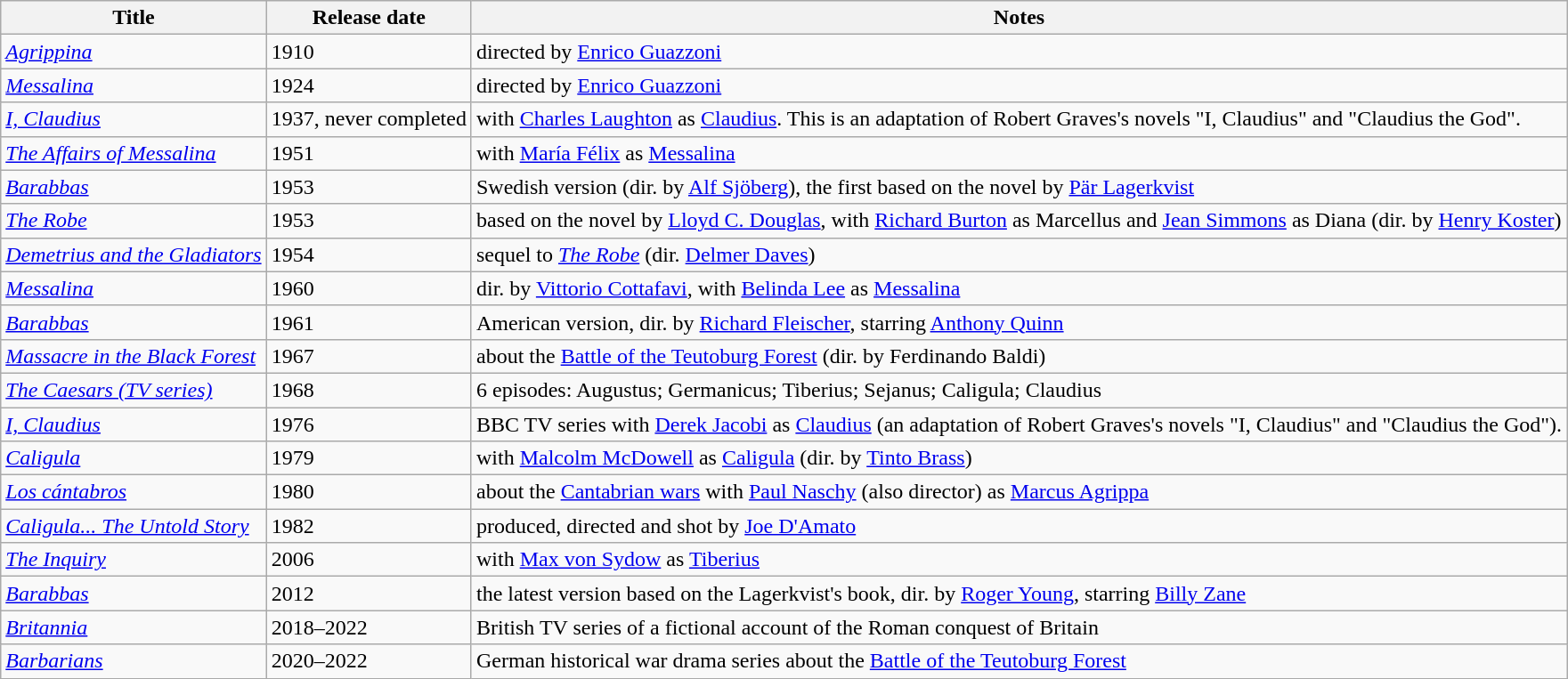<table class="wikitable sortable">
<tr>
<th scope="col">Title</th>
<th scope="col">Release date</th>
<th scope="col" class="unsortable">Notes</th>
</tr>
<tr>
<td><em><a href='#'>Agrippina</a></em></td>
<td>1910</td>
<td>directed by <a href='#'>Enrico Guazzoni</a></td>
</tr>
<tr>
<td><em><a href='#'>Messalina</a></em></td>
<td>1924</td>
<td>directed by <a href='#'>Enrico Guazzoni</a></td>
</tr>
<tr>
<td><em><a href='#'>I, Claudius</a></em></td>
<td>1937, never completed</td>
<td>with <a href='#'>Charles Laughton</a> as <a href='#'>Claudius</a>. This is an adaptation of Robert Graves's novels "I, Claudius" and "Claudius the God".</td>
</tr>
<tr>
<td><em><a href='#'>The Affairs of Messalina</a></em></td>
<td>1951</td>
<td>with <a href='#'>María Félix</a> as <a href='#'>Messalina</a></td>
</tr>
<tr>
<td><em><a href='#'>Barabbas</a></em></td>
<td>1953</td>
<td>Swedish version (dir. by <a href='#'>Alf Sjöberg</a>), the first based on the novel by <a href='#'>Pär Lagerkvist</a></td>
</tr>
<tr>
<td><em><a href='#'>The Robe</a></em></td>
<td>1953</td>
<td>based on the novel by <a href='#'>Lloyd C. Douglas</a>, with <a href='#'>Richard Burton</a> as Marcellus and <a href='#'>Jean Simmons</a> as Diana (dir. by <a href='#'>Henry Koster</a>)</td>
</tr>
<tr>
<td><em><a href='#'>Demetrius and the Gladiators</a></em></td>
<td>1954</td>
<td>sequel to <em><a href='#'>The Robe</a></em> (dir. <a href='#'>Delmer Daves</a>)</td>
</tr>
<tr>
<td><em><a href='#'>Messalina</a></em></td>
<td>1960</td>
<td>dir. by <a href='#'>Vittorio Cottafavi</a>, with <a href='#'>Belinda Lee</a> as <a href='#'>Messalina</a></td>
</tr>
<tr>
<td><em><a href='#'>Barabbas</a></em></td>
<td>1961</td>
<td>American version, dir. by <a href='#'>Richard Fleischer</a>, starring <a href='#'>Anthony Quinn</a></td>
</tr>
<tr>
<td><em><a href='#'>Massacre in the Black Forest</a></em></td>
<td>1967</td>
<td>about the <a href='#'>Battle of the Teutoburg Forest</a> (dir. by Ferdinando Baldi)</td>
</tr>
<tr>
<td><em><a href='#'>The Caesars (TV series)</a></em></td>
<td>1968</td>
<td>6 episodes: Augustus; Germanicus; Tiberius; Sejanus; Caligula; Claudius</td>
</tr>
<tr>
<td><em><a href='#'>I, Claudius</a></em></td>
<td>1976</td>
<td>BBC TV series with <a href='#'>Derek Jacobi</a> as <a href='#'>Claudius</a> (an adaptation of Robert Graves's novels "I, Claudius" and "Claudius the God").</td>
</tr>
<tr>
<td><em><a href='#'>Caligula</a></em></td>
<td>1979</td>
<td>with <a href='#'>Malcolm McDowell</a> as <a href='#'>Caligula</a> (dir. by <a href='#'>Tinto Brass</a>)</td>
</tr>
<tr>
<td><em><a href='#'>Los cántabros</a></em></td>
<td>1980</td>
<td>about the <a href='#'>Cantabrian wars</a> with <a href='#'>Paul Naschy</a> (also director) as <a href='#'>Marcus Agrippa</a></td>
</tr>
<tr>
<td><em><a href='#'>Caligula... The Untold Story</a></em></td>
<td>1982</td>
<td>produced, directed and shot by <a href='#'>Joe D'Amato</a></td>
</tr>
<tr>
<td><em><a href='#'>The Inquiry</a></em></td>
<td>2006</td>
<td>with <a href='#'>Max von Sydow</a> as <a href='#'>Tiberius</a></td>
</tr>
<tr>
<td><em><a href='#'>Barabbas</a></em></td>
<td>2012</td>
<td>the latest version based on the Lagerkvist's book, dir. by <a href='#'>Roger Young</a>, starring <a href='#'>Billy Zane</a></td>
</tr>
<tr>
<td><em><a href='#'>Britannia</a></em></td>
<td>2018–2022</td>
<td>British TV series of a fictional account of the Roman conquest of Britain</td>
</tr>
<tr>
<td><a href='#'><em>Barbarians</em></a></td>
<td>2020–2022</td>
<td>German historical war drama series about the <a href='#'>Battle of the Teutoburg Forest</a></td>
</tr>
</table>
